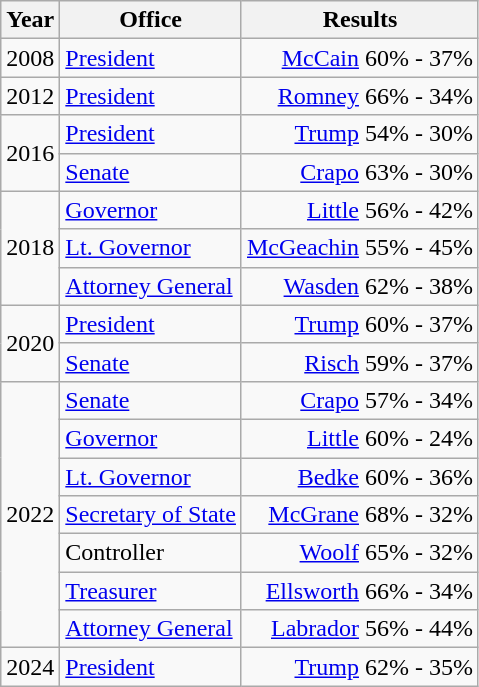<table class=wikitable>
<tr>
<th>Year</th>
<th>Office</th>
<th>Results</th>
</tr>
<tr>
<td>2008</td>
<td><a href='#'>President</a></td>
<td align="right" ><a href='#'>McCain</a> 60% - 37%</td>
</tr>
<tr>
<td>2012</td>
<td><a href='#'>President</a></td>
<td align="right" ><a href='#'>Romney</a> 66% - 34%</td>
</tr>
<tr>
<td rowspan=2>2016</td>
<td><a href='#'>President</a></td>
<td align="right" ><a href='#'>Trump</a> 54% - 30%</td>
</tr>
<tr>
<td><a href='#'>Senate</a></td>
<td align="right" ><a href='#'>Crapo</a> 63% - 30%</td>
</tr>
<tr>
<td rowspan=3>2018</td>
<td><a href='#'>Governor</a></td>
<td align="right" ><a href='#'>Little</a> 56% - 42%</td>
</tr>
<tr>
<td><a href='#'>Lt. Governor</a></td>
<td align="right" ><a href='#'>McGeachin</a> 55% - 45%</td>
</tr>
<tr>
<td><a href='#'>Attorney General</a></td>
<td align="right" ><a href='#'>Wasden</a> 62% - 38%</td>
</tr>
<tr>
<td rowspan=2>2020</td>
<td><a href='#'>President</a></td>
<td align="right" ><a href='#'>Trump</a> 60% - 37%</td>
</tr>
<tr>
<td><a href='#'>Senate</a></td>
<td align="right" ><a href='#'>Risch</a> 59% - 37%</td>
</tr>
<tr>
<td rowspan=7>2022</td>
<td><a href='#'>Senate</a></td>
<td align="right" ><a href='#'>Crapo</a> 57% - 34%</td>
</tr>
<tr>
<td><a href='#'>Governor</a></td>
<td align="right" ><a href='#'>Little</a> 60% - 24%</td>
</tr>
<tr>
<td><a href='#'>Lt. Governor</a></td>
<td align="right" ><a href='#'>Bedke</a> 60% - 36%</td>
</tr>
<tr>
<td><a href='#'>Secretary of State</a></td>
<td align="right" ><a href='#'>McGrane</a> 68% - 32%</td>
</tr>
<tr>
<td>Controller</td>
<td align="right" ><a href='#'>Woolf</a> 65% - 32%</td>
</tr>
<tr>
<td><a href='#'>Treasurer</a></td>
<td align="right" ><a href='#'>Ellsworth</a> 66% - 34%</td>
</tr>
<tr>
<td><a href='#'>Attorney General</a></td>
<td align="right" ><a href='#'>Labrador</a> 56% - 44%</td>
</tr>
<tr>
<td>2024</td>
<td><a href='#'>President</a></td>
<td align="right" ><a href='#'>Trump</a> 62% - 35%</td>
</tr>
</table>
